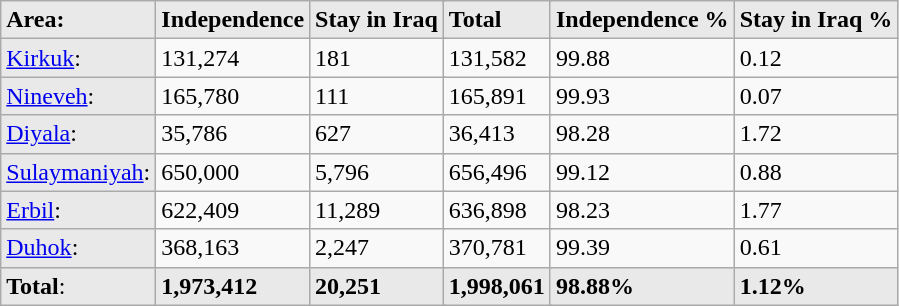<table class="wikitable">
<tr>
<td colspan=1 style="background-color:#E9E9E9"><strong>Area:</strong></td>
<td colspan=2 style="background-color:#E9E9E9"><strong>Independence</strong></td>
<td colspan=3 style="background-color:#E9E9E9"><strong>Stay in Iraq</strong></td>
<td colspan=4 style="background-color:#E9E9E9"><strong>Total</strong></td>
<td colspan=2 style="background-color:#E9E9E9"><strong>Independence %</strong></td>
<td colspan=3 style="background-color:#E9E9E9"><strong>Stay in Iraq %</strong></td>
</tr>
<tr>
<td colspan=1 style="background-color:#E9E9E9"><a href='#'>Kirkuk</a>:</td>
<td colspan=2>131,274</td>
<td colspan=3>181</td>
<td colspan=4>131,582</td>
<td colspan=2>99.88</td>
<td colspan=3>0.12</td>
</tr>
<tr>
<td colspan=1 style="background-color:#E9E9E9"><a href='#'>Nineveh</a>:</td>
<td colspan=2>165,780</td>
<td colspan=3>111</td>
<td colspan=4>165,891</td>
<td colspan=2>99.93</td>
<td colspan=3>0.07</td>
</tr>
<tr>
<td colspan=1 style="background-color:#E9E9E9"><a href='#'>Diyala</a>:</td>
<td colspan=2>35,786</td>
<td colspan=3>627</td>
<td colspan=4>36,413</td>
<td colspan=2>98.28</td>
<td colspan=3>1.72</td>
</tr>
<tr>
<td colspan=1 style="background-color:#E9E9E9"><a href='#'>Sulaymaniyah</a>:</td>
<td colspan=2>650,000</td>
<td colspan=3>5,796</td>
<td colspan=4>656,496</td>
<td colspan=2>99.12</td>
<td colspan=3>0.88</td>
</tr>
<tr>
<td colspan=1 style="background-color:#E9E9E9"><a href='#'>Erbil</a>:</td>
<td colspan=2>622,409</td>
<td colspan=3>11,289</td>
<td colspan=4>636,898</td>
<td colspan=2>98.23</td>
<td colspan=3>1.77</td>
</tr>
<tr>
<td colspan=1 style="background-color:#E9E9E9"><a href='#'>Duhok</a>:</td>
<td colspan=2>368,163</td>
<td colspan=3>2,247</td>
<td colspan=4>370,781</td>
<td colspan=2>99.39</td>
<td colspan=3>0.61</td>
</tr>
<tr>
<td colspan=1 style="background-color:#E9E9E9"><strong>Total</strong>:</td>
<td colspan=2 style="background-color:#E9E9E9"><strong>1,973,412</strong></td>
<td colspan=3 style="background-color:#E9E9E9"><strong>20,251</strong></td>
<td colspan=4 style="background-color:#E9E9E9"><strong>1,998,061</strong></td>
<td colspan=2 style="background-color:#E9E9E9"><strong>98.88%</strong></td>
<td colspan=3 style="background-color:#E9E9E9"><strong>1.12%</strong></td>
</tr>
</table>
